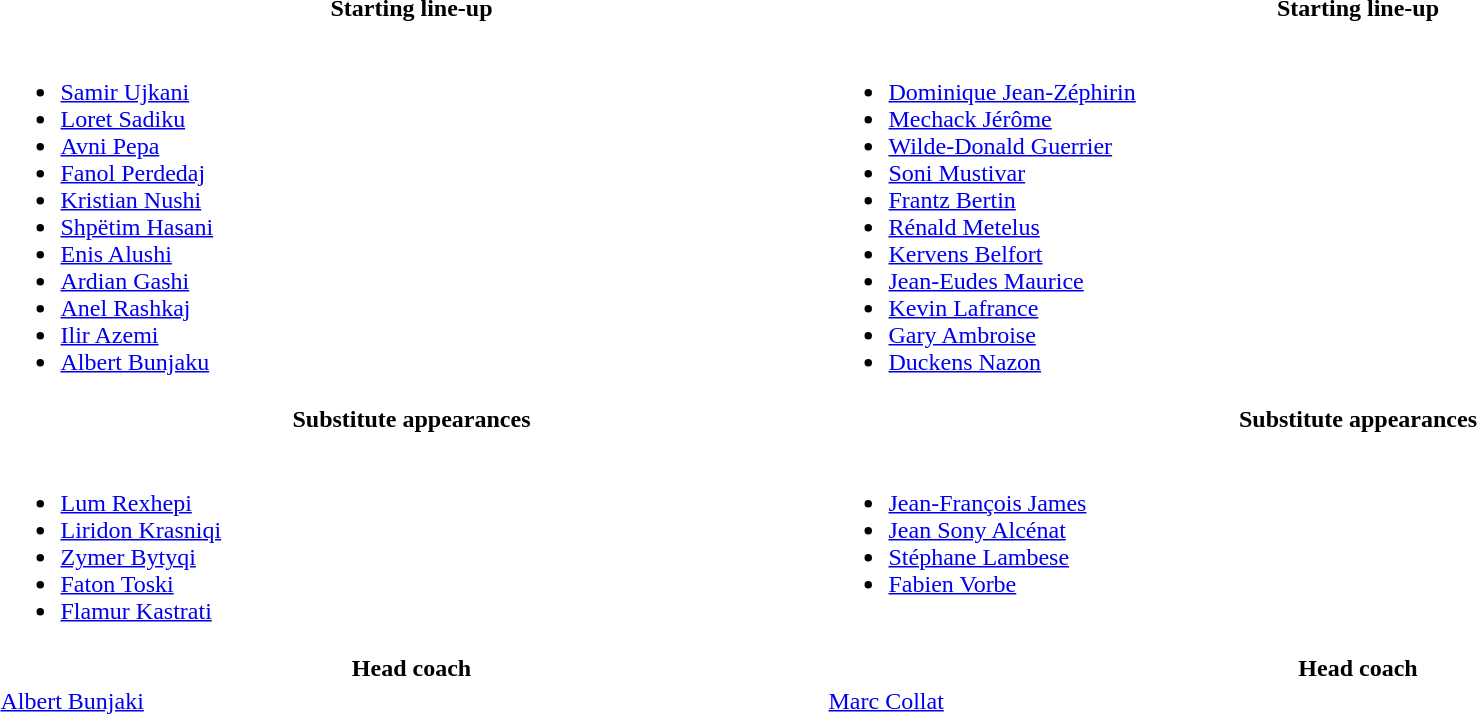<table width="100%">
<tr>
<th>Starting line-up</th>
<th>Starting line-up</th>
</tr>
<tr>
<td valign="top"><br><ul><li><a href='#'>Samir Ujkani</a></li><li><a href='#'>Loret Sadiku</a></li><li><a href='#'>Avni Pepa</a></li><li><a href='#'>Fanol Perdedaj</a></li><li><a href='#'>Kristian Nushi</a></li><li><a href='#'>Shpëtim Hasani</a></li><li><a href='#'>Enis Alushi</a></li><li><a href='#'>Ardian Gashi</a></li><li><a href='#'>Anel Rashkaj</a></li><li><a href='#'>Ilir Azemi</a></li><li><a href='#'>Albert Bunjaku</a></li></ul></td>
<td valign="top"><br><ul><li><a href='#'>Dominique Jean-Zéphirin</a></li><li><a href='#'>Mechack Jérôme</a></li><li><a href='#'>Wilde-Donald Guerrier</a></li><li><a href='#'>Soni Mustivar</a></li><li><a href='#'>Frantz Bertin</a></li><li><a href='#'>Rénald Metelus</a></li><li><a href='#'>Kervens Belfort</a></li><li><a href='#'>Jean-Eudes Maurice</a></li><li><a href='#'>Kevin Lafrance</a></li><li><a href='#'>Gary Ambroise</a></li><li><a href='#'>Duckens Nazon</a></li></ul></td>
</tr>
<tr>
<th>Substitute appearances</th>
<th>Substitute appearances</th>
</tr>
<tr>
<td valign="top"><br><ul><li><a href='#'>Lum Rexhepi</a></li><li><a href='#'>Liridon Krasniqi</a></li><li><a href='#'>Zymer Bytyqi</a></li><li><a href='#'>Faton Toski</a></li><li><a href='#'>Flamur Kastrati</a></li></ul></td>
<td valign="top"><br><ul><li><a href='#'>Jean-François James</a></li><li><a href='#'>Jean Sony Alcénat</a></li><li><a href='#'>Stéphane Lambese</a></li><li><a href='#'>Fabien Vorbe</a></li></ul></td>
</tr>
<tr>
<th>Head coach</th>
<th>Head coach</th>
</tr>
<tr>
<td><a href='#'>Albert Bunjaki</a></td>
<td><a href='#'>Marc Collat</a></td>
</tr>
</table>
